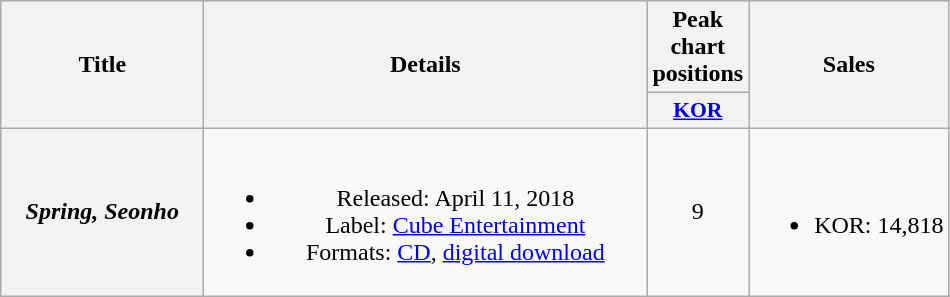<table class="wikitable plainrowheaders" style="text-align:center;">
<tr>
<th scope="col" rowspan="2" style="width:8em;">Title</th>
<th scope="col" rowspan="2" style="width:18em;">Details</th>
<th scope="col" colspan="1">Peak chart positions</th>
<th scope="col" rowspan="2">Sales</th>
</tr>
<tr>
<th scope="col" style="width:3em;font-size:90%;"><a href='#'>KOR</a><br></th>
</tr>
<tr>
<th scope="row"><em>Spring, Seonho</em></th>
<td><br><ul><li>Released: April 11, 2018</li><li>Label: <a href='#'>Cube Entertainment</a></li><li>Formats: <a href='#'>CD</a>, <a href='#'>digital download</a></li></ul></td>
<td>9</td>
<td><br><ul><li>KOR: 14,818</li></ul></td>
</tr>
</table>
